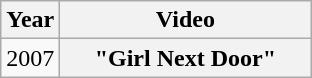<table class="wikitable plainrowheaders">
<tr>
<th>Year</th>
<th style="width:10em;">Video</th>
</tr>
<tr>
<td>2007</td>
<th scope="row">"Girl Next Door"</th>
</tr>
</table>
